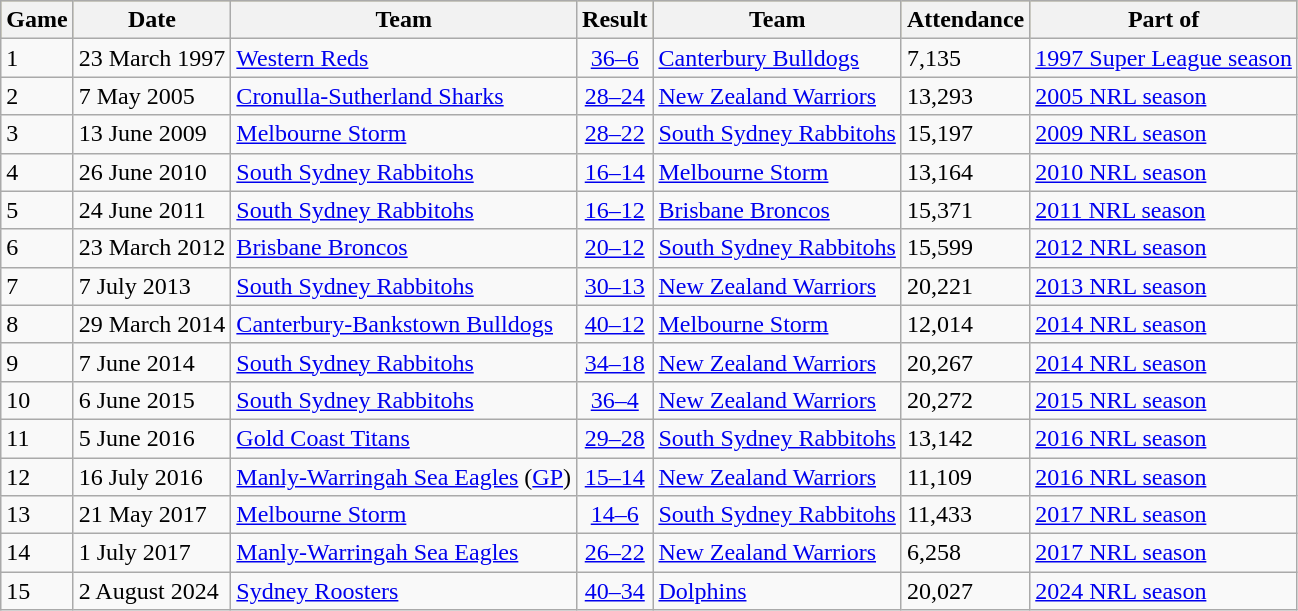<table class="wikitable">
<tr style="background:#BDB76B;">
<th>Game</th>
<th>Date</th>
<th>Team</th>
<th>Result</th>
<th>Team</th>
<th>Attendance</th>
<th>Part of</th>
</tr>
<tr>
<td>1</td>
<td>23 March 1997</td>
<td> <a href='#'>Western Reds</a></td>
<td align=center><a href='#'>36–6</a></td>
<td> <a href='#'>Canterbury Bulldogs</a></td>
<td>7,135</td>
<td><a href='#'>1997 Super League season</a></td>
</tr>
<tr>
<td>2</td>
<td>7 May 2005</td>
<td> <a href='#'>Cronulla-Sutherland Sharks</a></td>
<td align=center><a href='#'>28–24</a></td>
<td> <a href='#'>New Zealand Warriors</a></td>
<td>13,293</td>
<td><a href='#'>2005 NRL season</a></td>
</tr>
<tr>
<td>3</td>
<td>13 June 2009</td>
<td> <a href='#'>Melbourne Storm</a></td>
<td align=center><a href='#'>28–22</a></td>
<td> <a href='#'>South Sydney Rabbitohs</a></td>
<td>15,197</td>
<td><a href='#'>2009 NRL season</a></td>
</tr>
<tr>
<td>4</td>
<td>26 June 2010</td>
<td> <a href='#'>South Sydney Rabbitohs</a></td>
<td align=center><a href='#'>16–14</a></td>
<td> <a href='#'>Melbourne Storm</a></td>
<td>13,164</td>
<td><a href='#'>2010 NRL season</a></td>
</tr>
<tr>
<td>5</td>
<td>24 June 2011</td>
<td> <a href='#'>South Sydney Rabbitohs</a></td>
<td align=center><a href='#'>16–12</a></td>
<td> <a href='#'>Brisbane Broncos</a></td>
<td>15,371</td>
<td><a href='#'>2011 NRL season</a></td>
</tr>
<tr>
<td>6</td>
<td>23 March 2012</td>
<td> <a href='#'>Brisbane Broncos</a></td>
<td align=center><a href='#'>20–12</a></td>
<td> <a href='#'>South Sydney Rabbitohs</a></td>
<td>15,599</td>
<td><a href='#'>2012 NRL season</a></td>
</tr>
<tr>
<td>7</td>
<td>7 July 2013</td>
<td> <a href='#'>South Sydney Rabbitohs</a></td>
<td align=center><a href='#'>30–13</a></td>
<td> <a href='#'>New Zealand Warriors</a></td>
<td>20,221</td>
<td><a href='#'>2013 NRL season</a></td>
</tr>
<tr>
<td>8</td>
<td>29 March 2014</td>
<td> <a href='#'>Canterbury-Bankstown Bulldogs</a></td>
<td align=center><a href='#'>40–12</a></td>
<td> <a href='#'>Melbourne Storm</a></td>
<td>12,014</td>
<td><a href='#'>2014 NRL season</a></td>
</tr>
<tr>
<td>9</td>
<td>7 June 2014</td>
<td> <a href='#'>South Sydney Rabbitohs</a></td>
<td align=center><a href='#'>34–18</a></td>
<td> <a href='#'>New Zealand Warriors</a></td>
<td>20,267</td>
<td><a href='#'>2014 NRL season</a></td>
</tr>
<tr>
<td>10</td>
<td>6 June 2015</td>
<td> <a href='#'>South Sydney Rabbitohs</a></td>
<td align=center><a href='#'>36–4</a></td>
<td> <a href='#'>New Zealand Warriors</a></td>
<td>20,272</td>
<td><a href='#'>2015 NRL season</a></td>
</tr>
<tr>
<td>11</td>
<td>5 June 2016</td>
<td> <a href='#'>Gold Coast Titans</a></td>
<td align=center><a href='#'>29–28</a></td>
<td> <a href='#'>South Sydney Rabbitohs</a></td>
<td>13,142</td>
<td><a href='#'>2016 NRL season</a></td>
</tr>
<tr>
<td>12</td>
<td>16 July 2016</td>
<td> <a href='#'>Manly-Warringah Sea Eagles</a> (<a href='#'>GP</a>)</td>
<td align=center><a href='#'>15–14</a></td>
<td> <a href='#'>New Zealand Warriors</a></td>
<td>11,109</td>
<td><a href='#'>2016 NRL season</a></td>
</tr>
<tr>
<td>13</td>
<td>21 May 2017</td>
<td> <a href='#'>Melbourne Storm</a></td>
<td align=center><a href='#'>14–6</a></td>
<td> <a href='#'>South Sydney Rabbitohs</a></td>
<td>11,433</td>
<td><a href='#'>2017 NRL season</a></td>
</tr>
<tr>
<td>14</td>
<td>1 July 2017</td>
<td> <a href='#'>Manly-Warringah Sea Eagles</a></td>
<td align=center><a href='#'>26–22</a></td>
<td> <a href='#'>New Zealand Warriors</a></td>
<td>6,258</td>
<td><a href='#'>2017 NRL season</a></td>
</tr>
<tr>
<td>15</td>
<td>2 August 2024</td>
<td> <a href='#'>Sydney Roosters</a></td>
<td align=center><a href='#'>40–34</a></td>
<td> <a href='#'>Dolphins</a></td>
<td>20,027</td>
<td><a href='#'>2024 NRL season</a></td>
</tr>
</table>
